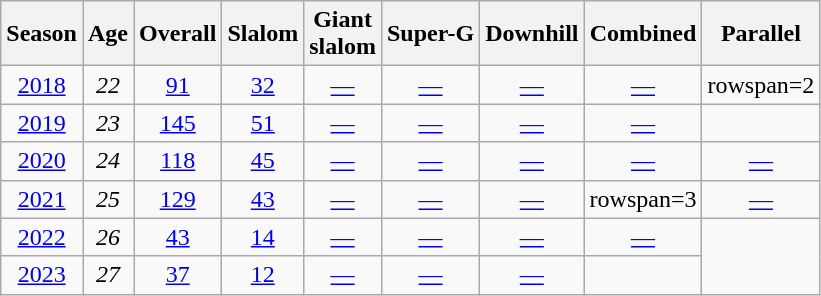<table class=wikitable style="text-align:center">
<tr>
<th>Season</th>
<th>Age</th>
<th>Overall</th>
<th>Slalom</th>
<th>Giant<br>slalom</th>
<th>Super-G</th>
<th>Downhill</th>
<th>Combined</th>
<th>Parallel</th>
</tr>
<tr>
<td><a href='#'>2018</a></td>
<td><em>22</em></td>
<td><a href='#'>91</a></td>
<td><a href='#'>32</a></td>
<td><a href='#'>—</a></td>
<td><a href='#'>—</a></td>
<td><a href='#'>—</a></td>
<td><a href='#'>—</a></td>
<td>rowspan=2 </td>
</tr>
<tr>
<td><a href='#'>2019</a></td>
<td><em>23</em></td>
<td><a href='#'>145</a></td>
<td><a href='#'>51</a></td>
<td><a href='#'>—</a></td>
<td><a href='#'>—</a></td>
<td><a href='#'>—</a></td>
<td><a href='#'>—</a></td>
</tr>
<tr>
<td><a href='#'>2020</a></td>
<td><em>24</em></td>
<td><a href='#'>118</a></td>
<td><a href='#'>45</a></td>
<td><a href='#'>—</a></td>
<td><a href='#'>—</a></td>
<td><a href='#'>—</a></td>
<td><a href='#'>—</a></td>
<td><a href='#'>—</a></td>
</tr>
<tr>
<td><a href='#'>2021</a></td>
<td><em>25</em></td>
<td><a href='#'>129</a></td>
<td><a href='#'>43</a></td>
<td><a href='#'>—</a></td>
<td><a href='#'>—</a></td>
<td><a href='#'>—</a></td>
<td>rowspan=3 </td>
<td><a href='#'>—</a></td>
</tr>
<tr>
<td><a href='#'>2022</a></td>
<td><em>26</em></td>
<td><a href='#'>43</a></td>
<td><a href='#'>14</a></td>
<td><a href='#'>—</a></td>
<td><a href='#'>—</a></td>
<td><a href='#'>—</a></td>
<td><a href='#'>—</a></td>
</tr>
<tr>
<td><a href='#'>2023</a></td>
<td><em>27</em></td>
<td><a href='#'>37</a></td>
<td><a href='#'>12</a></td>
<td><a href='#'>—</a></td>
<td><a href='#'>—</a></td>
<td><a href='#'>—</a></td>
<td></td>
</tr>
</table>
